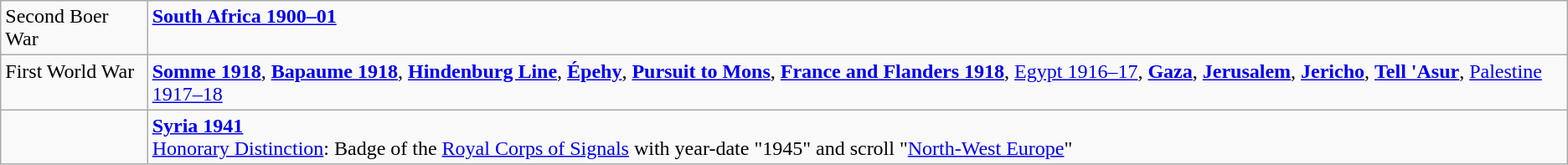<table class="wikitable">
<tr valign=top>
<td>Second Boer War</td>
<td><strong><a href='#'>South Africa 1900–01</a></strong></td>
</tr>
<tr valign=top>
<td>First World War</td>
<td><strong><a href='#'>Somme 1918</a></strong>, <strong><a href='#'>Bapaume 1918</a></strong>, <strong><a href='#'>Hindenburg Line</a></strong>, <strong><a href='#'>Épehy</a></strong>, <strong><a href='#'>Pursuit to Mons</a></strong>, <strong><a href='#'>France and Flanders 1918</a></strong>, <a href='#'>Egypt 1916–17</a>, <strong><a href='#'>Gaza</a></strong>, <strong><a href='#'>Jerusalem</a></strong>, <strong><a href='#'>Jericho</a></strong>, <strong><a href='#'>Tell 'Asur</a></strong>, <a href='#'>Palestine 1917–18</a></td>
</tr>
<tr valign=top>
<td></td>
<td><strong><a href='#'>Syria 1941</a></strong><br><a href='#'>Honorary Distinction</a>: Badge of the <a href='#'>Royal Corps of Signals</a> with year-date "1945" and scroll "<a href='#'>North-West Europe</a>"</td>
</tr>
</table>
